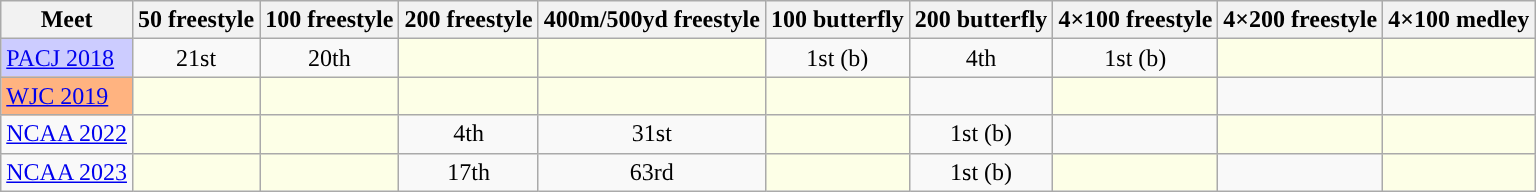<table class="sortable wikitable">
<tr>
<th>Meet</th>
<th class="unsortable">50 freestyle</th>
<th class="unsortable">100 freestyle</th>
<th class="unsortable">200 freestyle</th>
<th class="unsortable">400m/500yd freestyle</th>
<th class="unsortable">100 butterfly</th>
<th class="unsortable">200 butterfly</th>
<th class="unsortable">4×100 freestyle</th>
<th class="unsortable">4×200 freestyle</th>
<th class="unsortable">4×100 medley</th>
</tr>
<tr>
<td style="background:#ccccff"><a href='#'>PACJ 2018</a></td>
<td align="center">21st</td>
<td align="center">20th</td>
<td style="background:#fdffe7"></td>
<td style="background:#fdffe7"></td>
<td align="center">1st (b)</td>
<td align="center">4th</td>
<td align="center">1st (b)</td>
<td style="background:#fdffe7"></td>
<td style="background:#fdffe7"></td>
</tr>
<tr>
<td style="background:#ffb380"><a href='#'>WJC 2019</a></td>
<td style="background:#fdffe7"></td>
<td style="background:#fdffe7"></td>
<td style="background:#fdffe7"></td>
<td style="background:#fdffe7"></td>
<td style="background:#fdffe7"></td>
<td align="center"></td>
<td style="background:#fdffe7"></td>
<td align="center"></td>
<td align="center"></td>
</tr>
<tr>
<td><a href='#'>NCAA 2022</a></td>
<td style="background:#fdffe7"></td>
<td style="background:#fdffe7"></td>
<td align="center">4th</td>
<td align="center">31st</td>
<td style="background:#fdffe7"></td>
<td align="center">1st (b)</td>
<td align="center"></td>
<td style="background:#fdffe7"></td>
<td style="background:#fdffe7"></td>
</tr>
<tr>
<td><a href='#'>NCAA 2023</a></td>
<td style="background:#fdffe7"></td>
<td style="background:#fdffe7"></td>
<td align="center">17th</td>
<td align="center">63rd</td>
<td style="background:#fdffe7"></td>
<td align="center">1st (b)</td>
<td style="background:#fdffe7"></td>
<td align="center"></td>
<td style="background:#fdffe7"></td>
</tr>
</table>
